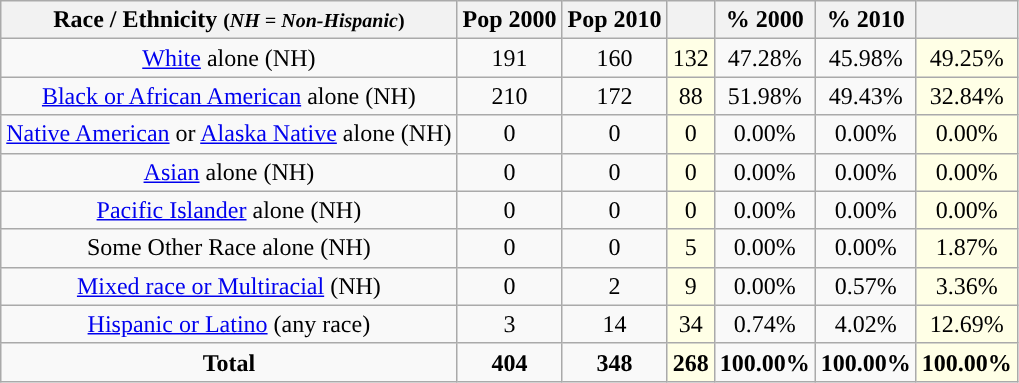<table class="wikitable" style="text-align:center;">
<tr>
<th>Race / Ethnicity <small>(<em>NH = Non-Hispanic</em>)</small></th>
<th>Pop 2000</th>
<th>Pop 2010</th>
<th></th>
<th>% 2000</th>
<th>% 2010</th>
<th></th>
</tr>
<tr>
<td><a href='#'>White</a> alone (NH)</td>
<td>191</td>
<td>160</td>
<td style='background: #ffffe6;'>132</td>
<td>47.28%</td>
<td>45.98%</td>
<td style='background: #ffffe6;'>49.25%</td>
</tr>
<tr>
<td><a href='#'>Black or African American</a> alone (NH)</td>
<td>210</td>
<td>172</td>
<td style='background: #ffffe6;'>88</td>
<td>51.98%</td>
<td>49.43%</td>
<td style='background: #ffffe6;'>32.84%</td>
</tr>
<tr>
<td><a href='#'>Native American</a> or <a href='#'>Alaska Native</a> alone (NH)</td>
<td>0</td>
<td>0</td>
<td style='background: #ffffe6;'>0</td>
<td>0.00%</td>
<td>0.00%</td>
<td style='background: #ffffe6;'>0.00%</td>
</tr>
<tr>
<td><a href='#'>Asian</a> alone (NH)</td>
<td>0</td>
<td>0</td>
<td style='background: #ffffe6;'>0</td>
<td>0.00%</td>
<td>0.00%</td>
<td style='background: #ffffe6;'>0.00%</td>
</tr>
<tr>
<td><a href='#'>Pacific Islander</a> alone (NH)</td>
<td>0</td>
<td>0</td>
<td style='background: #ffffe6;'>0</td>
<td>0.00%</td>
<td>0.00%</td>
<td style='background: #ffffe6;'>0.00%</td>
</tr>
<tr>
<td>Some Other Race alone (NH)</td>
<td>0</td>
<td>0</td>
<td style='background: #ffffe6;'>5</td>
<td>0.00%</td>
<td>0.00%</td>
<td style='background: #ffffe6;'>1.87%</td>
</tr>
<tr>
<td><a href='#'>Mixed race or Multiracial</a> (NH)</td>
<td>0</td>
<td>2</td>
<td style='background: #ffffe6;'>9</td>
<td>0.00%</td>
<td>0.57%</td>
<td style='background: #ffffe6;'>3.36%</td>
</tr>
<tr>
<td><a href='#'>Hispanic or Latino</a> (any race)</td>
<td>3</td>
<td>14</td>
<td style='background: #ffffe6;'>34</td>
<td>0.74%</td>
<td>4.02%</td>
<td style='background: #ffffe6;'>12.69%</td>
</tr>
<tr>
<td><strong>Total</strong></td>
<td><strong>404</strong></td>
<td><strong>348</strong></td>
<td style='background: #ffffe6;'><strong>268</strong></td>
<td><strong>100.00%</strong></td>
<td><strong>100.00%</strong></td>
<td style='background: #ffffe6;'><strong>100.00%</strong></td>
</tr>
</table>
